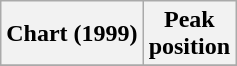<table class="wikitable sortable">
<tr>
<th align="left">Chart (1999)</th>
<th align="center">Peak<br>position</th>
</tr>
<tr>
</tr>
</table>
